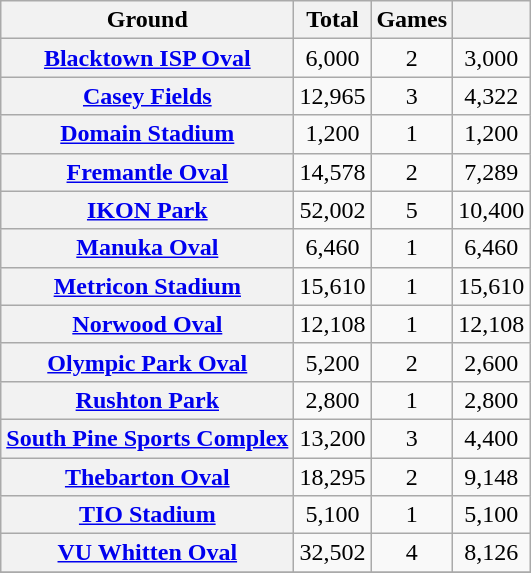<table class="wikitable plainrowheaders sortable" style="text-align:center;">
<tr>
<th scope="col">Ground</th>
<th scope="col">Total</th>
<th scope="col">Games</th>
<th scope="col"></th>
</tr>
<tr>
<th scope="row"><a href='#'>Blacktown ISP Oval</a></th>
<td>6,000</td>
<td>2</td>
<td>3,000</td>
</tr>
<tr>
<th scope="row"><a href='#'>Casey Fields</a></th>
<td>12,965</td>
<td>3</td>
<td>4,322</td>
</tr>
<tr>
<th scope="row"><a href='#'>Domain Stadium</a></th>
<td>1,200</td>
<td>1</td>
<td>1,200</td>
</tr>
<tr>
<th scope="row"><a href='#'>Fremantle Oval</a></th>
<td>14,578</td>
<td>2</td>
<td>7,289</td>
</tr>
<tr>
<th scope="row"><a href='#'>IKON Park</a></th>
<td>52,002</td>
<td>5</td>
<td>10,400</td>
</tr>
<tr>
<th scope="row"><a href='#'>Manuka Oval</a></th>
<td>6,460</td>
<td>1</td>
<td>6,460</td>
</tr>
<tr>
<th scope="row"><a href='#'>Metricon Stadium</a></th>
<td>15,610</td>
<td>1</td>
<td>15,610</td>
</tr>
<tr>
<th scope="row"><a href='#'>Norwood Oval</a></th>
<td>12,108</td>
<td>1</td>
<td>12,108</td>
</tr>
<tr>
<th scope="row"><a href='#'>Olympic Park Oval</a></th>
<td>5,200</td>
<td>2</td>
<td>2,600</td>
</tr>
<tr>
<th scope="row"><a href='#'>Rushton Park</a></th>
<td>2,800</td>
<td>1</td>
<td>2,800</td>
</tr>
<tr>
<th scope="row"><a href='#'>South Pine Sports Complex</a></th>
<td>13,200</td>
<td>3</td>
<td>4,400</td>
</tr>
<tr>
<th scope="row"><a href='#'>Thebarton Oval</a></th>
<td>18,295</td>
<td>2</td>
<td>9,148</td>
</tr>
<tr>
<th scope="row"><a href='#'>TIO Stadium</a></th>
<td>5,100</td>
<td>1</td>
<td>5,100</td>
</tr>
<tr>
<th scope="row"><a href='#'>VU Whitten Oval</a></th>
<td>32,502</td>
<td>4</td>
<td>8,126</td>
</tr>
<tr>
</tr>
</table>
